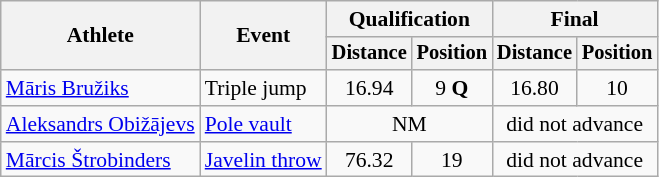<table class=wikitable style="font-size:90%">
<tr>
<th rowspan="2">Athlete</th>
<th rowspan="2">Event</th>
<th colspan="2">Qualification</th>
<th colspan="2">Final</th>
</tr>
<tr style="font-size:95%">
<th>Distance</th>
<th>Position</th>
<th>Distance</th>
<th>Position</th>
</tr>
<tr align=center>
<td align=left><a href='#'>Māris Bružiks</a></td>
<td align=left>Triple jump</td>
<td>16.94</td>
<td>9 <strong>Q</strong></td>
<td>16.80</td>
<td>10</td>
</tr>
<tr align=center>
<td align=left><a href='#'>Aleksandrs Obižājevs</a></td>
<td align=left><a href='#'>Pole vault</a></td>
<td colspan=2>NM</td>
<td colspan=2>did not advance</td>
</tr>
<tr align=center>
<td align=left><a href='#'>Mārcis Štrobinders</a></td>
<td align=left><a href='#'>Javelin throw</a></td>
<td>76.32</td>
<td>19</td>
<td colspan=2>did not advance</td>
</tr>
</table>
